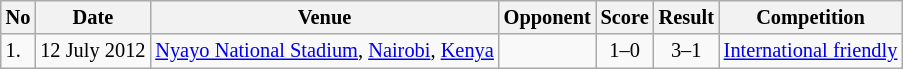<table class="wikitable" style="font-size:85%;">
<tr>
<th>No</th>
<th>Date</th>
<th>Venue</th>
<th>Opponent</th>
<th>Score</th>
<th>Result</th>
<th>Competition</th>
</tr>
<tr>
<td>1.</td>
<td>12 July 2012</td>
<td><a href='#'>Nyayo National Stadium</a>, <a href='#'>Nairobi</a>, <a href='#'>Kenya</a></td>
<td></td>
<td align=center>1–0</td>
<td align=center>3–1</td>
<td><a href='#'>International friendly</a></td>
</tr>
</table>
